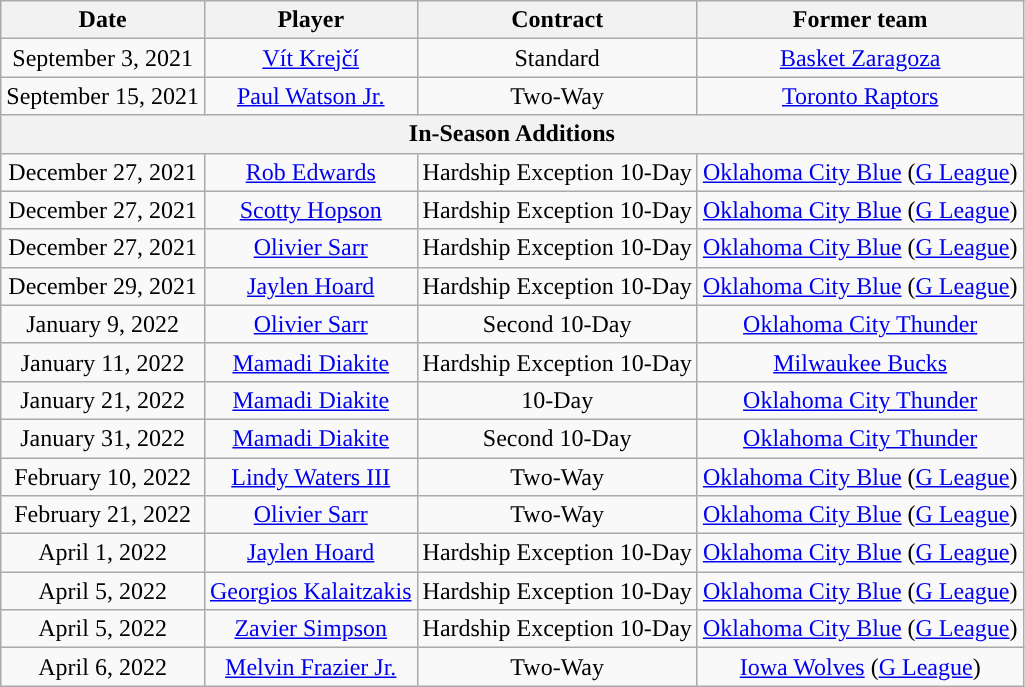<table class="wikitable" style="text-align: center">
<tr>
<th>Date</th>
<th>Player</th>
<th>Contract</th>
<th>Former team</th>
</tr>
<tr style="text-align: center">
<td>September 3, 2021</td>
<td><a href='#'>Vít Krejčí</a></td>
<td>Standard</td>
<td> <a href='#'>Basket Zaragoza</a></td>
</tr>
<tr style="text-align: center">
<td>September 15, 2021</td>
<td><a href='#'>Paul Watson Jr.</a></td>
<td>Two-Way</td>
<td><a href='#'>Toronto Raptors</a></td>
</tr>
<tr>
<th scope="row" colspan="6" style="text-align:center;”">In-Season Additions</th>
</tr>
<tr style="text-align: center">
<td>December 27, 2021</td>
<td><a href='#'>Rob Edwards</a></td>
<td>Hardship Exception 10-Day</td>
<td><a href='#'>Oklahoma City Blue</a> (<a href='#'>G League</a>)</td>
</tr>
<tr style="text-align: center">
<td>December 27, 2021</td>
<td><a href='#'>Scotty Hopson</a></td>
<td>Hardship Exception 10-Day</td>
<td><a href='#'>Oklahoma City Blue</a> (<a href='#'>G League</a>)</td>
</tr>
<tr style="text-align: center">
<td>December 27, 2021</td>
<td><a href='#'>Olivier Sarr</a></td>
<td>Hardship Exception 10-Day</td>
<td><a href='#'>Oklahoma City Blue</a> (<a href='#'>G League</a>)</td>
</tr>
<tr style="text-align: center">
<td>December 29, 2021</td>
<td><a href='#'>Jaylen Hoard</a></td>
<td>Hardship Exception 10-Day</td>
<td><a href='#'>Oklahoma City Blue</a> (<a href='#'>G League</a>)</td>
</tr>
<tr style="text-align: center">
<td>January 9, 2022</td>
<td><a href='#'>Olivier Sarr</a></td>
<td>Second 10-Day</td>
<td><a href='#'>Oklahoma City Thunder</a></td>
</tr>
<tr style="text-align: center">
<td>January 11, 2022</td>
<td><a href='#'>Mamadi Diakite</a></td>
<td>Hardship Exception 10-Day</td>
<td><a href='#'>Milwaukee Bucks</a></td>
</tr>
<tr style="text-align: center">
<td>January 21, 2022</td>
<td><a href='#'>Mamadi Diakite</a></td>
<td>10-Day</td>
<td><a href='#'>Oklahoma City Thunder</a></td>
</tr>
<tr style="text-align: center">
<td>January 31, 2022</td>
<td><a href='#'>Mamadi Diakite</a></td>
<td>Second 10-Day</td>
<td><a href='#'>Oklahoma City Thunder</a></td>
</tr>
<tr style="text-align: center">
<td>February 10, 2022</td>
<td><a href='#'>Lindy Waters III</a></td>
<td>Two-Way</td>
<td><a href='#'>Oklahoma City Blue</a> (<a href='#'>G League</a>)</td>
</tr>
<tr style="text-align: center">
<td>February 21, 2022</td>
<td><a href='#'>Olivier Sarr</a></td>
<td>Two-Way</td>
<td><a href='#'>Oklahoma City Blue</a> (<a href='#'>G League</a>)</td>
</tr>
<tr style="text-align: center">
<td>April 1, 2022</td>
<td><a href='#'>Jaylen Hoard</a></td>
<td>Hardship Exception 10-Day</td>
<td><a href='#'>Oklahoma City Blue</a> (<a href='#'>G League</a>)</td>
</tr>
<tr style="text-align: center">
<td>April 5, 2022</td>
<td><a href='#'>Georgios Kalaitzakis</a></td>
<td>Hardship Exception 10-Day</td>
<td><a href='#'>Oklahoma City Blue</a> (<a href='#'>G League</a>)</td>
</tr>
<tr style="text-align: center">
<td>April 5, 2022</td>
<td><a href='#'>Zavier Simpson</a></td>
<td>Hardship Exception 10-Day</td>
<td><a href='#'>Oklahoma City Blue</a> (<a href='#'>G League</a>)</td>
</tr>
<tr style="text-align: center">
<td>April 6, 2022</td>
<td><a href='#'>Melvin Frazier Jr.</a></td>
<td>Two-Way</td>
<td><a href='#'>Iowa Wolves</a> (<a href='#'>G League</a>)</td>
</tr>
</table>
